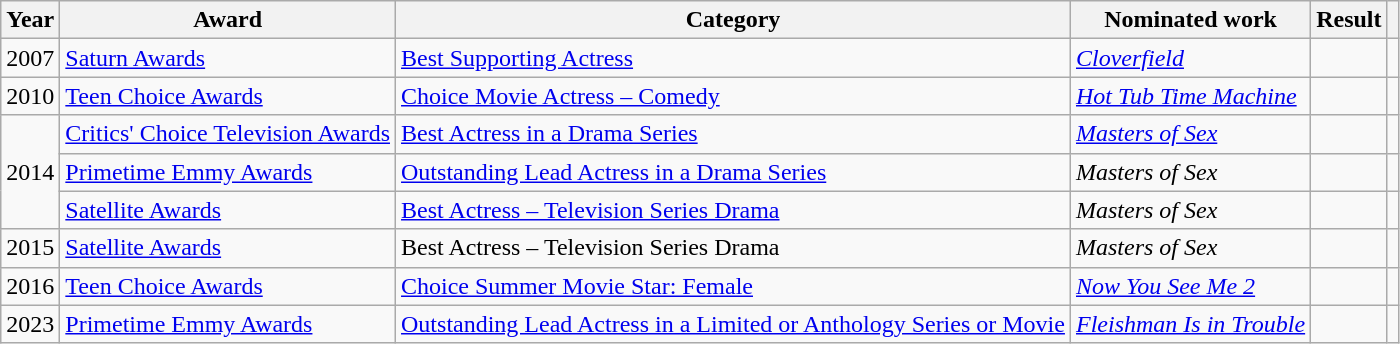<table class="wikitable sortable">
<tr>
<th>Year</th>
<th>Award</th>
<th>Category</th>
<th>Nominated work</th>
<th>Result</th>
<th class="unsortable"></th>
</tr>
<tr>
<td>2007</td>
<td><a href='#'>Saturn Awards</a></td>
<td><a href='#'>Best Supporting Actress</a></td>
<td><em><a href='#'>Cloverfield</a></em></td>
<td></td>
<td></td>
</tr>
<tr>
<td>2010</td>
<td><a href='#'>Teen Choice Awards</a></td>
<td><a href='#'>Choice Movie Actress – Comedy</a></td>
<td><em><a href='#'>Hot Tub Time Machine</a></em></td>
<td></td>
<td></td>
</tr>
<tr>
<td rowspan=3>2014</td>
<td><a href='#'>Critics' Choice Television Awards</a></td>
<td><a href='#'>Best Actress in a Drama Series</a></td>
<td><em><a href='#'>Masters of Sex</a></em></td>
<td></td>
<td></td>
</tr>
<tr>
<td><a href='#'>Primetime Emmy Awards</a></td>
<td><a href='#'>Outstanding Lead Actress in a Drama Series</a></td>
<td><em>Masters of Sex</em></td>
<td></td>
<td></td>
</tr>
<tr>
<td><a href='#'>Satellite Awards</a></td>
<td><a href='#'>Best Actress – Television Series Drama</a></td>
<td><em>Masters of Sex</em></td>
<td></td>
<td></td>
</tr>
<tr>
<td>2015</td>
<td><a href='#'>Satellite Awards</a></td>
<td>Best Actress – Television Series Drama</td>
<td><em>Masters of Sex</em></td>
<td></td>
<td></td>
</tr>
<tr>
<td>2016</td>
<td><a href='#'>Teen Choice Awards</a></td>
<td><a href='#'>Choice Summer Movie Star: Female</a></td>
<td><em><a href='#'>Now You See Me 2</a></em></td>
<td></td>
<td></td>
</tr>
<tr>
<td>2023</td>
<td><a href='#'>Primetime Emmy Awards</a></td>
<td><a href='#'>Outstanding Lead Actress in a Limited or Anthology Series or Movie</a></td>
<td><em><a href='#'>Fleishman Is in Trouble</a></em></td>
<td></td>
<td style="text-align: center;"></td>
</tr>
</table>
